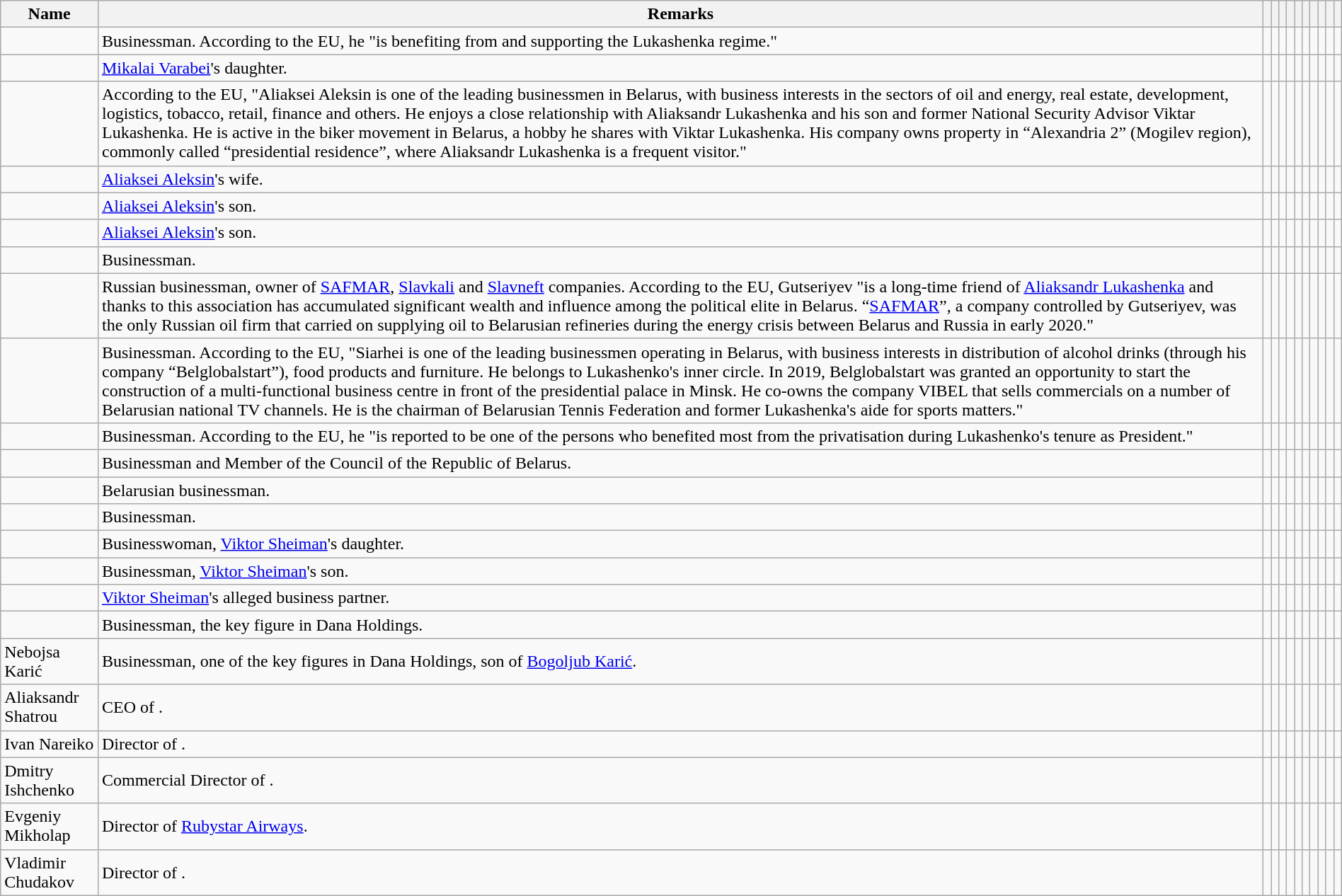<table class="wikitable sortable" style="margin: auto">
<tr>
<th>Name</th>
<th>Remarks</th>
<th></th>
<th></th>
<th></th>
<th></th>
<th></th>
<th></th>
<th></th>
<th></th>
<th></th>
<th></th>
</tr>
<tr>
<td></td>
<td>Businessman. According to the EU, he "is benefiting from and supporting the Lukashenka regime."</td>
<td style="text-align:center;"></td>
<td style="text-align:center;"></td>
<td style="text-align:center;"></td>
<td style="text-align:center;"></td>
<td style="text-align:center;"></td>
<td style="text-align:center;"></td>
<td style="text-align:center;"></td>
<td></td>
<td></td>
<td style="text-align:center;"></td>
</tr>
<tr>
<td></td>
<td><a href='#'>Mikalai Varabei</a>'s daughter.</td>
<td></td>
<td></td>
<td style="text-align:center;"></td>
<td></td>
<td></td>
<td></td>
<td></td>
<td></td>
<td></td>
<td></td>
</tr>
<tr>
<td></td>
<td>According to the EU, "Aliaksei Aleksin is one of the leading businessmen in Belarus, with business interests in the sectors of oil and energy, real estate, development, logistics, tobacco, retail, finance and others. He enjoys a close relationship with Aliaksandr Lukashenka and his son and former National Security Advisor Viktar Lukashenka. He is active in the biker movement in Belarus, a hobby he shares with Viktar Lukashenka. His company owns property in “Alexandria 2” (Mogilev region), commonly called “presidential residence”, where Aliaksandr Lukashenka is a frequent visitor."</td>
<td style="text-align:center;"></td>
<td></td>
<td style="text-align:center;"></td>
<td style="text-align:center;"></td>
<td style="text-align:center;"></td>
<td style="text-align:center;"></td>
<td style="text-align:center;"></td>
<td></td>
<td></td>
<td style="text-align:center;"></td>
</tr>
<tr>
<td></td>
<td><a href='#'>Aliaksei Aleksin</a>'s wife.</td>
<td></td>
<td></td>
<td style="text-align:center;"></td>
<td style="text-align:center;"></td>
<td></td>
<td></td>
<td></td>
<td></td>
<td></td>
<td></td>
</tr>
<tr>
<td></td>
<td><a href='#'>Aliaksei Aleksin</a>'s son.</td>
<td style="text-align:center;"></td>
<td></td>
<td></td>
<td style="text-align:center;"></td>
<td style="text-align:center;"></td>
<td style="text-align:center;"></td>
<td></td>
<td></td>
<td></td>
<td></td>
</tr>
<tr>
<td></td>
<td><a href='#'>Aliaksei Aleksin</a>'s son.</td>
<td style="text-align:center;"></td>
<td></td>
<td style="text-align:center;"></td>
<td style="text-align:center;"></td>
<td style="text-align:center;"></td>
<td style="text-align:center;"></td>
<td></td>
<td></td>
<td></td>
<td></td>
</tr>
<tr>
<td data-sort-value=Zaitsev></td>
<td>Businessman.</td>
<td style="text-align:center;"></td>
<td></td>
<td style="text-align:center;"></td>
<td style="text-align:center;"></td>
<td style="text-align:center;"></td>
<td style="text-align:center;"></td>
<td style="text-align:center;"></td>
<td></td>
<td style="text-align:center;"></td>
<td style="text-align:center;"></td>
</tr>
<tr>
<td></td>
<td>Russian businessman, owner of <a href='#'>SAFMAR</a>, <a href='#'>Slavkali</a> and <a href='#'>Slavneft</a> companies. According to the EU, Gutseriyev "is a long-time friend of <a href='#'>Aliaksandr Lukashenka</a> and thanks to this association has accumulated significant wealth and influence among the political elite in Belarus. “<a href='#'>SAFMAR</a>”, a company controlled by Gutseriyev, was the only Russian oil firm that carried on supplying oil to Belarusian refineries during the energy crisis between Belarus and Russia in early 2020."</td>
<td style="text-align:center;"></td>
<td style="text-align:center;"></td>
<td style="text-align:center;"></td>
<td></td>
<td style="text-align:center;"></td>
<td style="text-align:center;"></td>
<td></td>
<td style="text-align:center;"></td>
<td style="text-align:center;"></td>
<td style="text-align:center;"></td>
</tr>
<tr>
<td data-sort-value=Tsiatsieryn></td>
<td>Businessman. According to the EU, "Siarhei is one of the leading businessmen operating in Belarus, with business interests in distribution of alcohol drinks (through his company “Belglobalstart”), food products and furniture. He belongs to Lukashenko's inner circle. In 2019, Belglobalstart was granted an opportunity to start the construction of a multi-functional business centre in front of the presidential palace in Minsk. He co-owns the company VIBEL that sells commercials on a number of Belarusian national TV channels. He is the chairman of Belarusian Tennis Federation and former Lukashenka's aide for sports matters."</td>
<td style="text-align:center;"></td>
<td></td>
<td></td>
<td></td>
<td style="text-align:center;"></td>
<td style="text-align:center;"></td>
<td></td>
<td></td>
<td></td>
<td></td>
</tr>
<tr>
<td></td>
<td>Businessman. According to the EU, he "is reported to be one of the persons who benefited most from the privatisation during Lukashenko's tenure as President."</td>
<td style="text-align:center;"></td>
<td style="text-align:center;"></td>
<td style="text-align:center;"></td>
<td style="text-align:center;"></td>
<td style="text-align:center;"></td>
<td style="text-align:center;"></td>
<td></td>
<td></td>
<td></td>
<td style="text-align:center;"></td>
</tr>
<tr>
<td data-sort-value=Baiko></td>
<td>Businessman and Member of the Council of the Republic of Belarus.</td>
<td></td>
<td></td>
<td style="text-align:center;"></td>
<td></td>
<td></td>
<td></td>
<td></td>
<td></td>
<td></td>
<td></td>
</tr>
<tr>
<td></td>
<td>Belarusian businessman.</td>
<td></td>
<td></td>
<td style="text-align:center;"></td>
<td></td>
<td></td>
<td></td>
<td></td>
<td></td>
<td></td>
<td></td>
</tr>
<tr>
<td data-sort-value=Topuzidis></td>
<td>Businessman.</td>
<td></td>
<td></td>
<td style="text-align:center;"></td>
<td style="text-align:center;"></td>
<td></td>
<td></td>
<td></td>
<td></td>
<td></td>
<td></td>
</tr>
<tr>
<td></td>
<td>Businesswoman, <a href='#'>Viktor Sheiman</a>'s daughter.</td>
<td></td>
<td></td>
<td style="text-align:center;"></td>
<td></td>
<td></td>
<td></td>
<td></td>
<td></td>
<td></td>
<td></td>
</tr>
<tr>
<td></td>
<td>Businessman, <a href='#'>Viktor Sheiman</a>'s son.</td>
<td></td>
<td></td>
<td style="text-align:center;"></td>
<td></td>
<td></td>
<td></td>
<td></td>
<td></td>
<td></td>
<td></td>
</tr>
<tr>
<td></td>
<td><a href='#'>Viktor Sheiman</a>'s alleged business partner.</td>
<td></td>
<td></td>
<td style="text-align:center;"></td>
<td></td>
<td></td>
<td></td>
<td></td>
<td></td>
<td></td>
<td></td>
</tr>
<tr>
<td></td>
<td>Businessman, the key figure in Dana Holdings.</td>
<td style="text-align:center;"></td>
<td></td>
<td></td>
<td></td>
<td style="text-align:center;"></td>
<td style="text-align:center;"></td>
<td></td>
<td></td>
<td></td>
<td></td>
</tr>
<tr>
<td data-sort-value=Karić>Nebojsa Karić</td>
<td>Businessman, one of the key figures in Dana Holdings, son of <a href='#'>Bogoljub Karić</a>.</td>
<td></td>
<td></td>
<td></td>
<td style="text-align:center;"></td>
<td></td>
<td></td>
<td></td>
<td></td>
<td></td>
<td></td>
</tr>
<tr>
<td data-sort-value=Shatrou>Aliaksandr Shatrou</td>
<td>CEO of .</td>
<td style="text-align:center;"></td>
<td></td>
<td style="text-align:center;"></td>
<td style="text-align:center;"></td>
<td style="text-align:center;"></td>
<td style="text-align:center;"></td>
<td style="text-align:center;"></td>
<td style="text-align:center;"></td>
<td style="text-align:center;"></td>
<td style="text-align:center;"></td>
</tr>
<tr>
<td data-sort-value=Nareiko>Ivan Nareiko</td>
<td>Director of .</td>
<td></td>
<td></td>
<td></td>
<td style="text-align:center;"></td>
<td></td>
<td></td>
<td></td>
<td></td>
<td></td>
<td></td>
</tr>
<tr>
<td data-sort-value=Ishchenko>Dmitry Ishchenko</td>
<td>Commercial Director of .</td>
<td></td>
<td></td>
<td></td>
<td style="text-align:center;"></td>
<td></td>
<td></td>
<td></td>
<td></td>
<td></td>
<td></td>
</tr>
<tr>
<td data-sort-value=Mikholap>Evgeniy Mikholap</td>
<td>Director of <a href='#'>Rubystar Airways</a>.</td>
<td></td>
<td></td>
<td></td>
<td style="text-align:center;"></td>
<td></td>
<td></td>
<td></td>
<td></td>
<td></td>
<td></td>
</tr>
<tr>
<td data-sort-value=Chudakov>Vladimir Chudakov</td>
<td>Director of .</td>
<td></td>
<td></td>
<td style="text-align:center;"></td>
<td style="text-align:center;"></td>
<td></td>
<td></td>
<td></td>
<td></td>
<td></td>
<td></td>
</tr>
</table>
